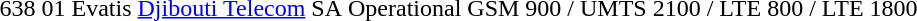<table>
<tr>
<td>638</td>
<td>01</td>
<td>Evatis</td>
<td><a href='#'>Djibouti Telecom</a> SA</td>
<td>Operational</td>
<td>GSM 900 / UMTS 2100 / LTE 800 / LTE 1800</td>
<td></td>
</tr>
</table>
